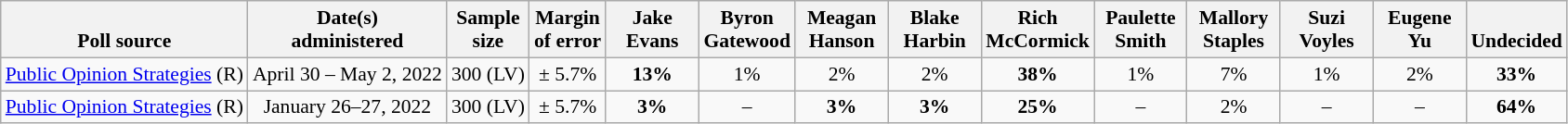<table class="wikitable" style="font-size:90%;text-align:center;">
<tr style="vertical-align:bottom">
<th>Poll source</th>
<th>Date(s)<br>administered</th>
<th>Sample<br>size</th>
<th>Margin<br>of error</th>
<th style="width:60px;">Jake<br>Evans</th>
<th style="width:60px;">Byron<br>Gatewood</th>
<th style="width:60px;">Meagan<br>Hanson</th>
<th style="width:60px;">Blake<br>Harbin</th>
<th style="width:60px;">Rich<br>McCormick</th>
<th style="width:60px;">Paulette<br>Smith</th>
<th style="width:60px;">Mallory<br>Staples</th>
<th style="width:60px;">Suzi<br>Voyles</th>
<th style="width:60px;">Eugene<br>Yu</th>
<th>Undecided</th>
</tr>
<tr>
<td style="text-align:left;"><a href='#'>Public Opinion Strategies</a> (R)</td>
<td>April 30 – May 2, 2022</td>
<td>300 (LV)</td>
<td>± 5.7%</td>
<td><strong>13%</strong></td>
<td>1%</td>
<td>2%</td>
<td>2%</td>
<td><strong>38%</strong></td>
<td>1%</td>
<td>7%</td>
<td>1%</td>
<td>2%</td>
<td><strong>33%</strong></td>
</tr>
<tr>
<td style="text-align:left;"><a href='#'>Public Opinion Strategies</a> (R)</td>
<td>January 26–27, 2022</td>
<td>300 (LV)</td>
<td>± 5.7%</td>
<td><strong>3%</strong></td>
<td>–</td>
<td><strong>3%</strong></td>
<td><strong>3%</strong></td>
<td><strong>25%</strong></td>
<td>–</td>
<td>2%</td>
<td>–</td>
<td>–</td>
<td><strong>64%</strong></td>
</tr>
</table>
